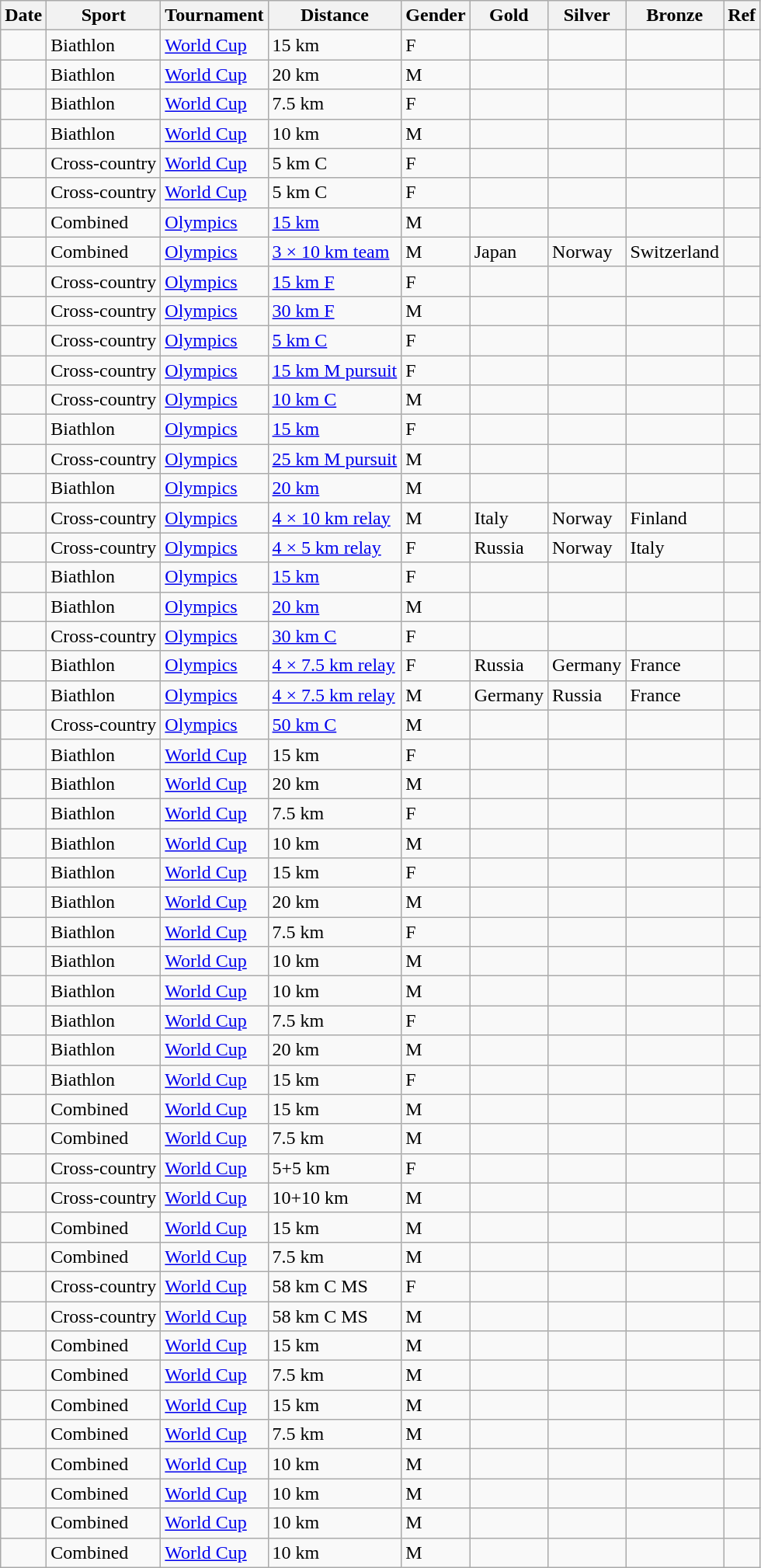<table class="wikitable sortable">
<tr>
<th>Date</th>
<th>Sport</th>
<th>Tournament</th>
<th>Distance</th>
<th>Gender</th>
<th>Gold</th>
<th>Silver</th>
<th>Bronze</th>
<th class=unsortable>Ref</th>
</tr>
<tr>
<td></td>
<td>Biathlon</td>
<td><a href='#'>World Cup</a></td>
<td>15 km</td>
<td>F</td>
<td> </td>
<td> </td>
<td> </td>
<td align=center></td>
</tr>
<tr>
<td></td>
<td>Biathlon</td>
<td><a href='#'>World Cup</a></td>
<td>20 km</td>
<td>M</td>
<td> </td>
<td> </td>
<td> </td>
<td align=center></td>
</tr>
<tr>
<td></td>
<td>Biathlon</td>
<td><a href='#'>World Cup</a></td>
<td>7.5 km</td>
<td>F</td>
<td> </td>
<td> </td>
<td> </td>
<td align=center></td>
</tr>
<tr>
<td></td>
<td>Biathlon</td>
<td><a href='#'>World Cup</a></td>
<td>10 km</td>
<td>M</td>
<td> </td>
<td> </td>
<td> </td>
<td align=center></td>
</tr>
<tr>
<td></td>
<td>Cross-country</td>
<td><a href='#'>World Cup</a></td>
<td>5 km C</td>
<td>F</td>
<td> </td>
<td> </td>
<td> </td>
<td align=center></td>
</tr>
<tr>
<td></td>
<td>Cross-country</td>
<td><a href='#'>World Cup</a></td>
<td>5 km C</td>
<td>F</td>
<td> </td>
<td> </td>
<td> </td>
<td align=center></td>
</tr>
<tr>
<td></td>
<td>Combined</td>
<td><a href='#'>Olympics</a></td>
<td><a href='#'>15 km</a></td>
<td>M</td>
<td> </td>
<td> </td>
<td> </td>
<td align=center></td>
</tr>
<tr>
<td></td>
<td>Combined</td>
<td><a href='#'>Olympics</a></td>
<td><a href='#'>3 × 10 km team</a></td>
<td>M</td>
<td> Japan</td>
<td> Norway</td>
<td> Switzerland</td>
<td align=center></td>
</tr>
<tr>
<td></td>
<td>Cross-country</td>
<td><a href='#'>Olympics</a></td>
<td><a href='#'>15 km F</a></td>
<td>F</td>
<td> </td>
<td> </td>
<td> </td>
<td align=center></td>
</tr>
<tr>
<td></td>
<td>Cross-country</td>
<td><a href='#'>Olympics</a></td>
<td><a href='#'>30 km F</a></td>
<td>M</td>
<td> </td>
<td> </td>
<td> </td>
<td align=center></td>
</tr>
<tr>
<td></td>
<td>Cross-country</td>
<td><a href='#'>Olympics</a></td>
<td><a href='#'>5 km C</a></td>
<td>F</td>
<td> </td>
<td> </td>
<td> </td>
<td align=center></td>
</tr>
<tr>
<td></td>
<td>Cross-country</td>
<td><a href='#'>Olympics</a></td>
<td><a href='#'>15 km M pursuit</a></td>
<td>F</td>
<td> </td>
<td> </td>
<td> </td>
<td align=center></td>
</tr>
<tr>
<td></td>
<td>Cross-country</td>
<td><a href='#'>Olympics</a></td>
<td><a href='#'>10 km C</a></td>
<td>M</td>
<td> </td>
<td> </td>
<td> </td>
<td align=center></td>
</tr>
<tr>
<td></td>
<td>Biathlon</td>
<td><a href='#'>Olympics</a></td>
<td><a href='#'>15 km</a></td>
<td>F</td>
<td> </td>
<td> </td>
<td> </td>
<td align=center></td>
</tr>
<tr>
<td></td>
<td>Cross-country</td>
<td><a href='#'>Olympics</a></td>
<td><a href='#'>25 km M pursuit</a></td>
<td>M</td>
<td> </td>
<td> </td>
<td> </td>
<td align=center></td>
</tr>
<tr>
<td></td>
<td>Biathlon</td>
<td><a href='#'>Olympics</a></td>
<td><a href='#'>20 km</a></td>
<td>M</td>
<td> </td>
<td> </td>
<td> </td>
<td align=center></td>
</tr>
<tr>
<td></td>
<td>Cross-country</td>
<td><a href='#'>Olympics</a></td>
<td><a href='#'>4 × 10 km relay</a></td>
<td>M</td>
<td> Italy</td>
<td> Norway</td>
<td> Finland</td>
<td align=center></td>
</tr>
<tr>
<td></td>
<td>Cross-country</td>
<td><a href='#'>Olympics</a></td>
<td><a href='#'>4 × 5 km relay</a></td>
<td>F</td>
<td> Russia</td>
<td> Norway</td>
<td> Italy</td>
<td align=center></td>
</tr>
<tr>
<td></td>
<td>Biathlon</td>
<td><a href='#'>Olympics</a></td>
<td><a href='#'>15 km</a></td>
<td>F</td>
<td> </td>
<td> </td>
<td> </td>
<td align=center></td>
</tr>
<tr>
<td></td>
<td>Biathlon</td>
<td><a href='#'>Olympics</a></td>
<td><a href='#'>20 km</a></td>
<td>M</td>
<td> </td>
<td> </td>
<td> </td>
<td align=center></td>
</tr>
<tr>
<td></td>
<td>Cross-country</td>
<td><a href='#'>Olympics</a></td>
<td><a href='#'>30 km C</a></td>
<td>F</td>
<td> </td>
<td> </td>
<td> </td>
<td align=center></td>
</tr>
<tr>
<td></td>
<td>Biathlon</td>
<td><a href='#'>Olympics</a></td>
<td><a href='#'>4 × 7.5 km relay</a></td>
<td>F</td>
<td> Russia</td>
<td> Germany</td>
<td> France</td>
<td align=center></td>
</tr>
<tr>
<td></td>
<td>Biathlon</td>
<td><a href='#'>Olympics</a></td>
<td><a href='#'>4 × 7.5 km relay</a></td>
<td>M</td>
<td> Germany</td>
<td> Russia</td>
<td> France</td>
<td align=center></td>
</tr>
<tr>
<td></td>
<td>Cross-country</td>
<td><a href='#'>Olympics</a></td>
<td><a href='#'>50 km C</a></td>
<td>M</td>
<td> </td>
<td> </td>
<td> </td>
<td align=center></td>
</tr>
<tr>
<td></td>
<td>Biathlon</td>
<td><a href='#'>World Cup</a></td>
<td>15 km</td>
<td>F</td>
<td> </td>
<td> </td>
<td> </td>
<td align=center></td>
</tr>
<tr>
<td></td>
<td>Biathlon</td>
<td><a href='#'>World Cup</a></td>
<td>20 km</td>
<td>M</td>
<td> </td>
<td> </td>
<td> </td>
<td align=center></td>
</tr>
<tr>
<td></td>
<td>Biathlon</td>
<td><a href='#'>World Cup</a></td>
<td>7.5 km</td>
<td>F</td>
<td> </td>
<td> </td>
<td> </td>
<td align=center></td>
</tr>
<tr>
<td></td>
<td>Biathlon</td>
<td><a href='#'>World Cup</a></td>
<td>10 km</td>
<td>M</td>
<td> </td>
<td> </td>
<td> </td>
<td align=center></td>
</tr>
<tr>
<td></td>
<td>Biathlon</td>
<td><a href='#'>World Cup</a></td>
<td>15 km</td>
<td>F</td>
<td> </td>
<td> </td>
<td> </td>
<td align=center></td>
</tr>
<tr>
<td></td>
<td>Biathlon</td>
<td><a href='#'>World Cup</a></td>
<td>20 km</td>
<td>M</td>
<td> </td>
<td> </td>
<td> </td>
<td align=center></td>
</tr>
<tr>
<td></td>
<td>Biathlon</td>
<td><a href='#'>World Cup</a></td>
<td>7.5 km</td>
<td>F</td>
<td> </td>
<td> </td>
<td> </td>
<td align=center></td>
</tr>
<tr>
<td></td>
<td>Biathlon</td>
<td><a href='#'>World Cup</a></td>
<td>10 km</td>
<td>M</td>
<td> </td>
<td> </td>
<td> </td>
<td align=center></td>
</tr>
<tr>
<td></td>
<td>Biathlon</td>
<td><a href='#'>World Cup</a></td>
<td>10 km</td>
<td>M</td>
<td> </td>
<td> </td>
<td> </td>
<td align=center></td>
</tr>
<tr>
<td></td>
<td>Biathlon</td>
<td><a href='#'>World Cup</a></td>
<td>7.5 km</td>
<td>F</td>
<td> </td>
<td> </td>
<td> </td>
<td align=center></td>
</tr>
<tr>
<td></td>
<td>Biathlon</td>
<td><a href='#'>World Cup</a></td>
<td>20 km</td>
<td>M</td>
<td> </td>
<td> </td>
<td> </td>
<td align=center></td>
</tr>
<tr>
<td></td>
<td>Biathlon</td>
<td><a href='#'>World Cup</a></td>
<td>15 km</td>
<td>F</td>
<td> </td>
<td> </td>
<td> </td>
<td align=center></td>
</tr>
<tr>
<td></td>
<td>Combined</td>
<td><a href='#'>World Cup</a></td>
<td>15 km</td>
<td>M</td>
<td> </td>
<td> </td>
<td> </td>
<td align=center></td>
</tr>
<tr>
<td></td>
<td>Combined</td>
<td><a href='#'>World Cup</a></td>
<td>7.5 km</td>
<td>M</td>
<td> </td>
<td> </td>
<td> </td>
<td align=center></td>
</tr>
<tr>
<td></td>
<td>Cross-country</td>
<td><a href='#'>World Cup</a></td>
<td>5+5 km</td>
<td>F</td>
<td> </td>
<td> </td>
<td> </td>
<td align=center></td>
</tr>
<tr>
<td></td>
<td>Cross-country</td>
<td><a href='#'>World Cup</a></td>
<td>10+10 km</td>
<td>M</td>
<td> </td>
<td> </td>
<td> </td>
<td align=center></td>
</tr>
<tr>
<td></td>
<td>Combined</td>
<td><a href='#'>World Cup</a></td>
<td>15 km</td>
<td>M</td>
<td> </td>
<td> </td>
<td> </td>
<td align=center></td>
</tr>
<tr>
<td></td>
<td>Combined</td>
<td><a href='#'>World Cup</a></td>
<td>7.5 km</td>
<td>M</td>
<td> </td>
<td> </td>
<td> </td>
<td align=center></td>
</tr>
<tr>
<td></td>
<td>Cross-country</td>
<td><a href='#'>World Cup</a></td>
<td>58 km C MS</td>
<td>F</td>
<td> </td>
<td> </td>
<td> </td>
<td align=center></td>
</tr>
<tr>
<td></td>
<td>Cross-country</td>
<td><a href='#'>World Cup</a></td>
<td>58 km C MS</td>
<td>M</td>
<td> </td>
<td> </td>
<td> </td>
<td align=center></td>
</tr>
<tr>
<td></td>
<td>Combined</td>
<td><a href='#'>World Cup</a></td>
<td>15 km</td>
<td>M</td>
<td> </td>
<td> </td>
<td> </td>
<td align=center></td>
</tr>
<tr>
<td></td>
<td>Combined</td>
<td><a href='#'>World Cup</a></td>
<td>7.5 km</td>
<td>M</td>
<td> </td>
<td> </td>
<td> </td>
<td align=center></td>
</tr>
<tr>
<td></td>
<td>Combined</td>
<td><a href='#'>World Cup</a></td>
<td>15 km</td>
<td>M</td>
<td> </td>
<td> </td>
<td> </td>
<td align=center></td>
</tr>
<tr>
<td></td>
<td>Combined</td>
<td><a href='#'>World Cup</a></td>
<td>7.5 km</td>
<td>M</td>
<td> </td>
<td> </td>
<td> </td>
<td align=center></td>
</tr>
<tr>
<td></td>
<td>Combined</td>
<td><a href='#'>World Cup</a></td>
<td>10 km</td>
<td>M</td>
<td> </td>
<td> </td>
<td> </td>
<td align=center></td>
</tr>
<tr>
<td></td>
<td>Combined</td>
<td><a href='#'>World Cup</a></td>
<td>10 km</td>
<td>M</td>
<td> </td>
<td> </td>
<td> </td>
<td align=center></td>
</tr>
<tr>
<td></td>
<td>Combined</td>
<td><a href='#'>World Cup</a></td>
<td>10 km</td>
<td>M</td>
<td> </td>
<td> </td>
<td> </td>
<td align=center></td>
</tr>
<tr>
<td></td>
<td>Combined</td>
<td><a href='#'>World Cup</a></td>
<td>10 km</td>
<td>M</td>
<td> </td>
<td> </td>
<td> </td>
<td align=center></td>
</tr>
</table>
